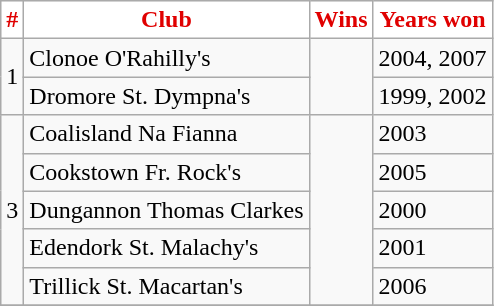<table class="wikitable">
<tr>
<th style="background:white;color:#E00000">#</th>
<th style="background:white;color:#E00000">Club</th>
<th style="background:white;color:#E00000">Wins</th>
<th style="background:white;color:#E00000">Years won</th>
</tr>
<tr>
<td rowspan=2>1</td>
<td>Clonoe O'Rahilly's</td>
<td rowspan=2></td>
<td>2004, 2007</td>
</tr>
<tr>
<td>Dromore St. Dympna's</td>
<td>1999, 2002</td>
</tr>
<tr>
<td rowspan=5>3</td>
<td>Coalisland Na Fianna</td>
<td rowspan=5></td>
<td>2003</td>
</tr>
<tr>
<td>Cookstown Fr. Rock's</td>
<td>2005</td>
</tr>
<tr>
<td>Dungannon Thomas Clarkes</td>
<td>2000</td>
</tr>
<tr>
<td>Edendork St. Malachy's</td>
<td>2001</td>
</tr>
<tr>
<td>Trillick St. Macartan's</td>
<td>2006</td>
</tr>
<tr>
</tr>
</table>
